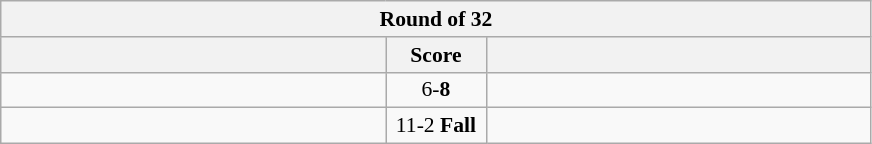<table class="wikitable" style="text-align: center; font-size:90% ">
<tr>
<th colspan=3>Round of 32</th>
</tr>
<tr>
<th align="right" width="250"></th>
<th width="60">Score</th>
<th align="left" width="250"></th>
</tr>
<tr>
<td align=left></td>
<td align=center>6-<strong>8</strong></td>
<td align=left><strong></strong></td>
</tr>
<tr>
<td align=left><strong></strong></td>
<td align=center>11-2 <strong>Fall</strong></td>
<td align=left></td>
</tr>
</table>
